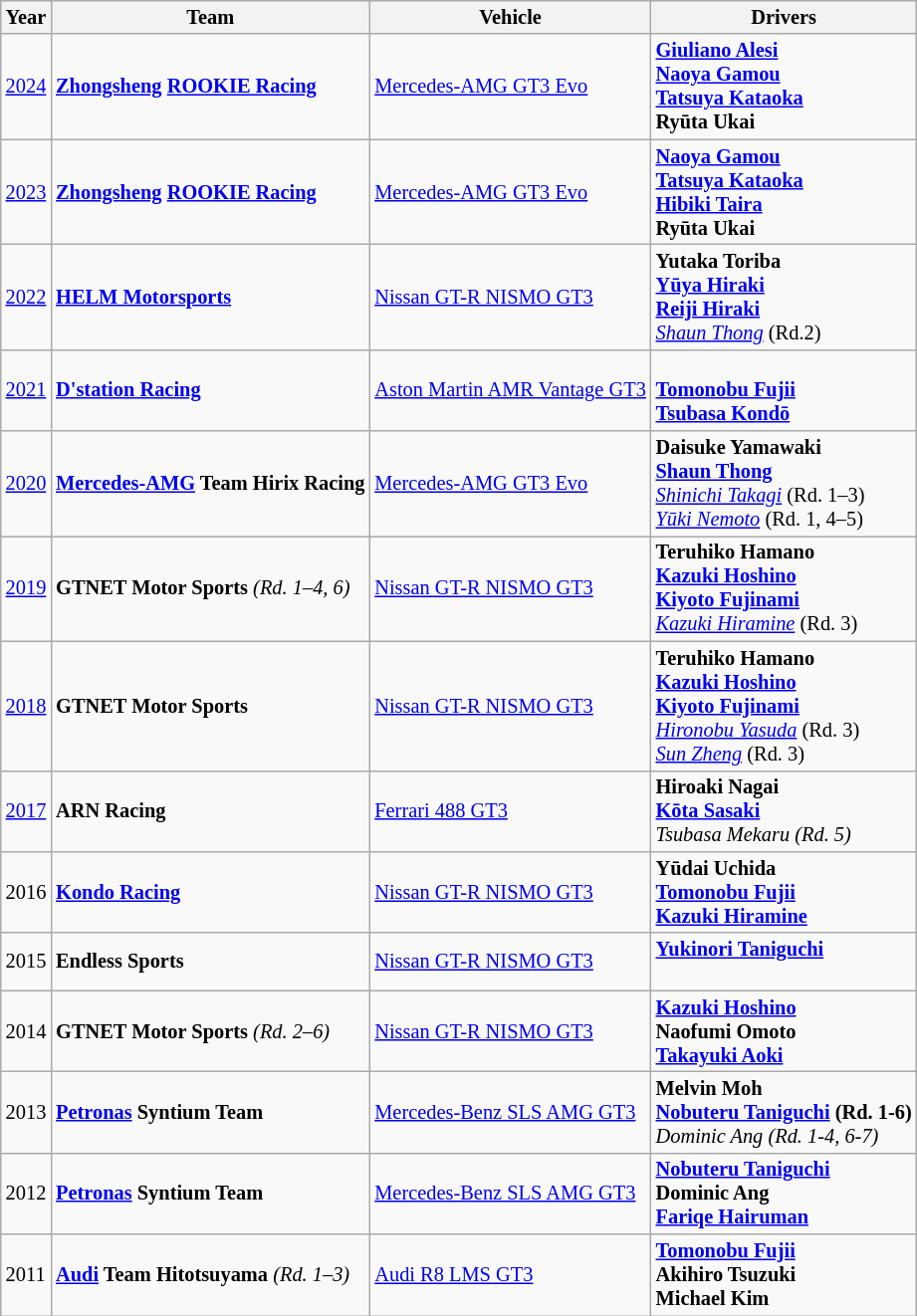<table class="wikitable" style="font-size: 85%;">
<tr>
<th>Year</th>
<th>Team</th>
<th>Vehicle</th>
<th>Drivers</th>
</tr>
<tr>
<td><a href='#'>2024</a></td>
<td><strong> <a href='#'>Zhongsheng</a> <a href='#'>ROOKIE Racing</a></strong></td>
<td><a href='#'>Mercedes-AMG GT3 Evo</a></td>
<td><strong> <a href='#'>Giuliano Alesi</a></strong><br><strong> <a href='#'>Naoya Gamou</a></strong><br><strong> <a href='#'>Tatsuya Kataoka</a></strong><br> <strong>Ryūta Ukai</strong></td>
</tr>
<tr>
<td><a href='#'>2023</a></td>
<td><strong> <a href='#'>Zhongsheng</a> <a href='#'>ROOKIE Racing</a></strong></td>
<td><a href='#'>Mercedes-AMG GT3 Evo</a></td>
<td><strong> <a href='#'>Naoya Gamou</a></strong><br><strong> <a href='#'>Tatsuya Kataoka</a></strong><br><strong> <a href='#'>Hibiki Taira</a></strong><br> <strong>Ryūta Ukai</strong></td>
</tr>
<tr>
<td><a href='#'>2022</a></td>
<td><strong> <a href='#'>HELM Motorsports</a></strong></td>
<td><a href='#'>Nissan GT-R NISMO GT3</a></td>
<td><strong> Yutaka Toriba</strong><br><strong> <a href='#'>Yūya Hiraki</a></strong><br><strong> <a href='#'>Reiji Hiraki</a></strong><br> <em><a href='#'>Shaun Thong</a></em> (Rd.2)</td>
</tr>
<tr>
<td><a href='#'>2021</a></td>
<td><strong> <a href='#'>D'station Racing</a></strong></td>
<td><a href='#'>Aston Martin AMR Vantage GT3</a></td>
<td><strong> </strong><br><strong> <a href='#'>Tomonobu Fujii</a></strong><br><strong> <a href='#'>Tsubasa Kondō</a></strong></td>
</tr>
<tr>
<td><a href='#'>2020</a></td>
<td><strong> <a href='#'>Mercedes-AMG</a> Team Hirix Racing</strong></td>
<td><a href='#'>Mercedes-AMG GT3 Evo</a></td>
<td><strong> Daisuke Yamawaki</strong><br><strong> <a href='#'>Shaun Thong</a></strong><br> <em><a href='#'>Shinichi Takagi</a></em> (Rd. 1–3)<br> <em><a href='#'>Yūki Nemoto</a></em> (Rd. 1, 4–5)</td>
</tr>
<tr>
<td><a href='#'>2019</a></td>
<td><strong> GTNET Motor Sports</strong> <em>(Rd. 1–4, 6)</em></td>
<td><a href='#'>Nissan GT-R NISMO GT3</a></td>
<td><strong> Teruhiko Hamano</strong><br><strong> <a href='#'>Kazuki Hoshino</a></strong><br><strong> <a href='#'>Kiyoto Fujinami</a></strong><br> <em><a href='#'>Kazuki Hiramine</a></em> (Rd. 3)</td>
</tr>
<tr>
<td><a href='#'>2018</a></td>
<td><strong> GTNET Motor Sports</strong></td>
<td><a href='#'>Nissan GT-R NISMO GT3</a></td>
<td><strong> Teruhiko Hamano</strong><br><strong> <a href='#'>Kazuki Hoshino</a></strong><br><strong> <a href='#'>Kiyoto Fujinami</a></strong><br> <em><a href='#'>Hironobu Yasuda</a></em> (Rd. 3)<br> <em><a href='#'>Sun Zheng</a></em> (Rd. 3)</td>
</tr>
<tr>
<td><a href='#'>2017</a></td>
<td><strong> ARN Racing</strong></td>
<td><a href='#'>Ferrari 488 GT3</a></td>
<td><strong> Hiroaki Nagai</strong><br><strong> <a href='#'>Kōta Sasaki</a></strong><br> <em>Tsubasa Mekaru (Rd. 5)</em></td>
</tr>
<tr>
<td>2016</td>
<td><strong> <a href='#'>Kondo Racing</a></strong></td>
<td><a href='#'>Nissan GT-R NISMO GT3</a></td>
<td><strong> Yūdai Uchida</strong><br><strong> <a href='#'>Tomonobu Fujii</a></strong><br><strong> <a href='#'>Kazuki Hiramine</a></strong></td>
</tr>
<tr>
<td>2015</td>
<td><strong> Endless Sports</strong></td>
<td><a href='#'>Nissan GT-R NISMO GT3</a></td>
<td><strong> <a href='#'>Yukinori Taniguchi</a></strong><br><strong> </strong><br><strong> </strong></td>
</tr>
<tr>
<td>2014</td>
<td><strong> GTNET Motor Sports</strong> <em>(Rd. 2–6)</em></td>
<td><a href='#'>Nissan GT-R NISMO GT3</a></td>
<td><strong> <a href='#'>Kazuki Hoshino</a></strong><br><strong> Naofumi Omoto</strong><br><strong> <a href='#'>Takayuki Aoki</a></strong></td>
</tr>
<tr>
<td>2013</td>
<td><strong> <a href='#'>Petronas</a> Syntium Team</strong></td>
<td><a href='#'>Mercedes-Benz SLS AMG GT3</a></td>
<td><strong> Melvin Moh<br><a href='#'>Nobuteru Taniguchi</a> (Rd. 1-6)</strong><br><em> Dominic Ang (Rd. 1-4, 6-7)</em></td>
</tr>
<tr>
<td>2012</td>
<td><strong> <a href='#'>Petronas</a> Syntium Team</strong></td>
<td><a href='#'>Mercedes-Benz SLS AMG GT3</a></td>
<td><strong> <a href='#'>Nobuteru Taniguchi</a></strong><br><strong> Dominic Ang<br></strong> <strong><a href='#'>Fariqe Hairuman</a></strong></td>
</tr>
<tr>
<td>2011</td>
<td><strong> <a href='#'>Audi</a> Team Hitotsuyama</strong> <em>(Rd. 1–3)</em></td>
<td><a href='#'>Audi R8 LMS GT3</a></td>
<td><strong> <a href='#'>Tomonobu Fujii</a></strong><br><strong> Akihiro Tsuzuki</strong><br><strong> Michael Kim</strong></td>
</tr>
</table>
